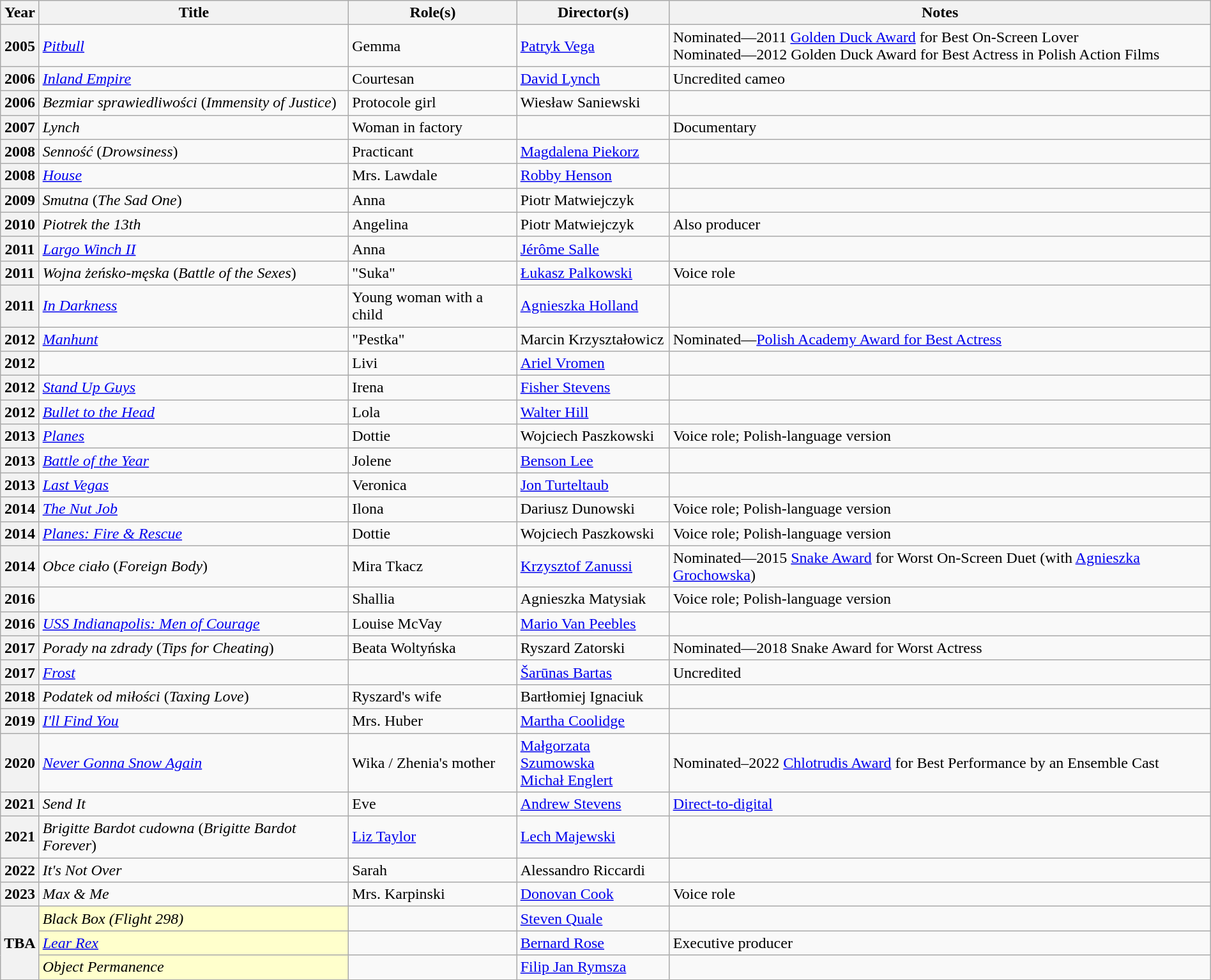<table class="wikitable plainrowheaders sortable" style="margin-right: 0;">
<tr>
<th scope="col">Year</th>
<th scope="col">Title</th>
<th scope="col">Role(s)</th>
<th scope="col">Director(s)</th>
<th scope="col" class="unsortable">Notes</th>
</tr>
<tr>
<th scope="row">2005</th>
<td><em><a href='#'>Pitbull</a></em></td>
<td>Gemma</td>
<td><a href='#'>Patryk Vega</a></td>
<td>Nominated—2011 <a href='#'>Golden Duck Award</a> for Best On-Screen Lover<br>Nominated—2012 Golden Duck Award for Best Actress in Polish Action Films</td>
</tr>
<tr>
<th scope="row">2006</th>
<td><em><a href='#'>Inland Empire</a></em></td>
<td>Courtesan</td>
<td><a href='#'>David Lynch</a></td>
<td>Uncredited cameo</td>
</tr>
<tr>
<th scope="row">2006</th>
<td><em>Bezmiar sprawiedliwości</em> (<em>Immensity of Justice</em>)</td>
<td>Protocole girl</td>
<td>Wiesław Saniewski</td>
<td></td>
</tr>
<tr>
<th scope="row">2007</th>
<td><em>Lynch</em></td>
<td>Woman in factory</td>
<td></td>
<td>Documentary</td>
</tr>
<tr>
<th scope="row">2008</th>
<td><em>Senność</em> (<em>Drowsiness</em>)</td>
<td>Practicant</td>
<td><a href='#'>Magdalena Piekorz</a></td>
<td></td>
</tr>
<tr>
<th scope="row">2008</th>
<td><em><a href='#'>House</a></em></td>
<td>Mrs. Lawdale</td>
<td><a href='#'>Robby Henson</a></td>
<td></td>
</tr>
<tr>
<th scope="row">2009</th>
<td><em>Smutna</em> (<em>The Sad One</em>)</td>
<td>Anna</td>
<td>Piotr Matwiejczyk</td>
<td></td>
</tr>
<tr>
<th scope="row">2010</th>
<td><em>Piotrek the 13th</em></td>
<td>Angelina</td>
<td>Piotr Matwiejczyk</td>
<td>Also producer</td>
</tr>
<tr>
<th scope="row">2011</th>
<td><em><a href='#'>Largo Winch II</a></em></td>
<td>Anna</td>
<td><a href='#'>Jérôme Salle</a></td>
<td></td>
</tr>
<tr>
<th scope="row">2011</th>
<td><em>Wojna żeńsko-męska</em> (<em>Battle of the Sexes</em>)</td>
<td>"Suka"</td>
<td><a href='#'>Łukasz Palkowski</a></td>
<td>Voice role</td>
</tr>
<tr>
<th scope="row">2011</th>
<td><em><a href='#'>In Darkness</a></em></td>
<td>Young woman with a child</td>
<td><a href='#'>Agnieszka Holland</a></td>
<td></td>
</tr>
<tr>
<th scope="row">2012</th>
<td><em><a href='#'>Manhunt</a></em></td>
<td>"Pestka"</td>
<td>Marcin Krzyształowicz</td>
<td>Nominated—<a href='#'>Polish Academy Award for Best Actress</a></td>
</tr>
<tr>
<th scope="row">2012</th>
<td><em></em></td>
<td>Livi</td>
<td><a href='#'>Ariel Vromen</a></td>
<td></td>
</tr>
<tr>
<th scope="row">2012</th>
<td><em><a href='#'>Stand Up Guys</a></em></td>
<td>Irena</td>
<td><a href='#'>Fisher Stevens</a></td>
<td></td>
</tr>
<tr>
<th scope="row">2012</th>
<td><em><a href='#'>Bullet to the Head</a></em></td>
<td>Lola</td>
<td><a href='#'>Walter Hill</a></td>
<td></td>
</tr>
<tr>
<th scope="row">2013</th>
<td><em><a href='#'>Planes</a></em></td>
<td>Dottie</td>
<td>Wojciech Paszkowski</td>
<td>Voice role; Polish-language version</td>
</tr>
<tr>
<th scope="row">2013</th>
<td><em><a href='#'>Battle of the Year</a></em></td>
<td>Jolene</td>
<td><a href='#'>Benson Lee</a></td>
<td></td>
</tr>
<tr>
<th scope="row">2013</th>
<td><em><a href='#'>Last Vegas</a></em></td>
<td>Veronica</td>
<td><a href='#'>Jon Turteltaub</a></td>
<td></td>
</tr>
<tr>
<th scope="row">2014</th>
<td><em><a href='#'>The Nut Job</a></em></td>
<td>Ilona</td>
<td>Dariusz Dunowski</td>
<td>Voice role; Polish-language version</td>
</tr>
<tr>
<th scope="row">2014</th>
<td><em><a href='#'>Planes: Fire & Rescue</a></em></td>
<td>Dottie</td>
<td>Wojciech Paszkowski</td>
<td>Voice role; Polish-language version</td>
</tr>
<tr>
<th scope="row">2014</th>
<td><em>Obce ciało</em> (<em>Foreign Body</em>)</td>
<td>Mira Tkacz</td>
<td><a href='#'>Krzysztof Zanussi</a></td>
<td>Nominated—2015 <a href='#'>Snake Award</a> for Worst On-Screen Duet (with <a href='#'>Agnieszka Grochowska</a>)</td>
</tr>
<tr>
<th scope="row">2016</th>
<td><em></em></td>
<td>Shallia</td>
<td>Agnieszka Matysiak</td>
<td>Voice role; Polish-language version</td>
</tr>
<tr>
<th scope="row">2016</th>
<td><em><a href='#'>USS Indianapolis: Men of Courage</a></em></td>
<td>Louise McVay</td>
<td><a href='#'>Mario Van Peebles</a></td>
<td></td>
</tr>
<tr>
<th scope="row">2017</th>
<td><em>Porady na zdrady</em> (<em>Tips for Cheating</em>)</td>
<td>Beata Woltyńska</td>
<td>Ryszard Zatorski</td>
<td>Nominated—2018 Snake Award for Worst Actress</td>
</tr>
<tr>
<th scope="row">2017</th>
<td><em><a href='#'>Frost</a></em></td>
<td></td>
<td><a href='#'>Šarūnas Bartas</a></td>
<td>Uncredited</td>
</tr>
<tr>
<th scope="row">2018</th>
<td><em>Podatek od miłości</em> (<em>Taxing Love</em>)</td>
<td>Ryszard's wife</td>
<td>Bartłomiej Ignaciuk</td>
<td></td>
</tr>
<tr>
<th scope="row">2019</th>
<td><em><a href='#'>I'll Find You</a></em></td>
<td>Mrs. Huber</td>
<td><a href='#'>Martha Coolidge</a></td>
<td></td>
</tr>
<tr>
<th scope="row">2020</th>
<td><em><a href='#'>Never Gonna Snow Again</a></em></td>
<td>Wika / Zhenia's mother</td>
<td><a href='#'>Małgorzata Szumowska</a><br><a href='#'>Michał Englert</a></td>
<td>Nominated–2022 <a href='#'>Chlotrudis Award</a> for Best Performance by an Ensemble Cast</td>
</tr>
<tr>
<th scope="row">2021</th>
<td><em>Send It</em></td>
<td>Eve</td>
<td><a href='#'>Andrew Stevens</a></td>
<td><a href='#'>Direct-to-digital</a></td>
</tr>
<tr>
<th scope="row">2021</th>
<td><em>Brigitte Bardot cudowna</em> (<em>Brigitte Bardot Forever</em>)</td>
<td><a href='#'>Liz Taylor</a></td>
<td><a href='#'>Lech Majewski</a></td>
<td></td>
</tr>
<tr>
<th scope="row">2022</th>
<td><em>It's Not Over</em></td>
<td>Sarah</td>
<td>Alessandro Riccardi</td>
<td></td>
</tr>
<tr>
<th scope="row">2023</th>
<td><em>Max & Me</em></td>
<td>Mrs. Karpinski</td>
<td><a href='#'>Donovan Cook</a></td>
<td>Voice role</td>
</tr>
<tr>
<th scope="row" rowspan="3">TBA</th>
<td style="background:#FFFFCC;"><em>Black Box (Flight 298)</em> </td>
<td></td>
<td><a href='#'>Steven Quale</a></td>
<td></td>
</tr>
<tr>
<td style="background:#FFFFCC;"><em><a href='#'>Lear Rex</a></em> </td>
<td></td>
<td><a href='#'>Bernard Rose</a></td>
<td>Executive producer</td>
</tr>
<tr>
<td style="background:#FFFFCC;"><em>Object Permanence</em> </td>
<td></td>
<td><a href='#'>Filip Jan Rymsza</a></td>
<td></td>
</tr>
</table>
